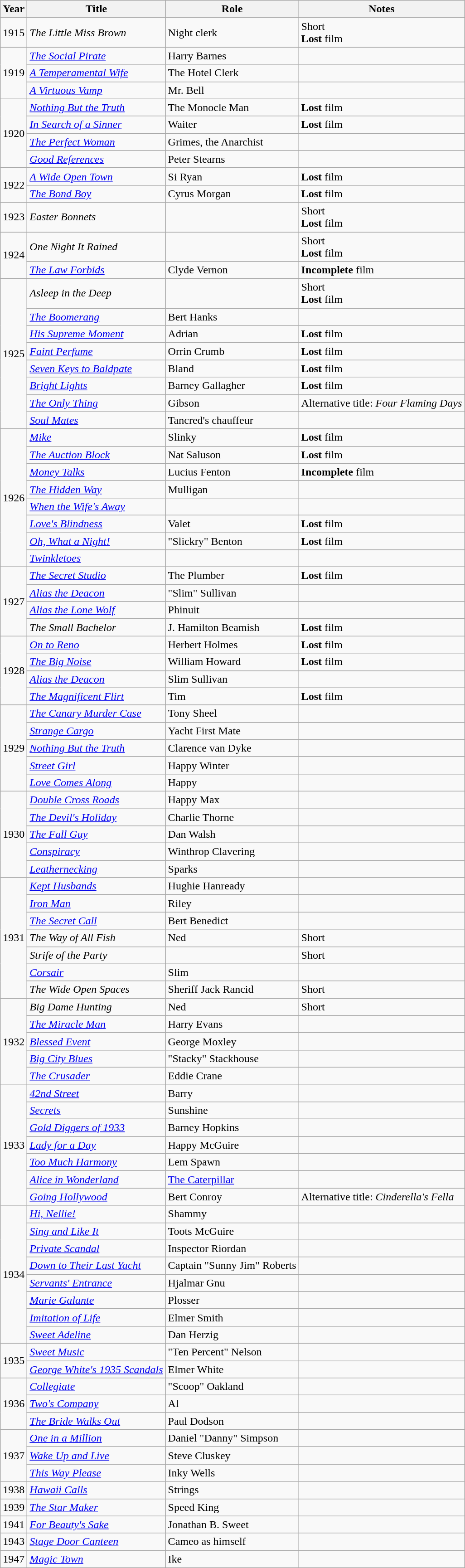<table class="wikitable sortable">
<tr>
<th>Year</th>
<th>Title</th>
<th>Role</th>
<th class="unsortable">Notes</th>
</tr>
<tr>
<td>1915</td>
<td data-sort-value="Little Miss Brown, The"><em>The Little Miss Brown</em></td>
<td>Night clerk</td>
<td>Short <br> <strong>Lost</strong> film</td>
</tr>
<tr>
<td rowspan=3>1919</td>
<td data-sort-value="Social Pirate, The"><em><a href='#'>The Social Pirate</a></em></td>
<td>Harry Barnes</td>
<td></td>
</tr>
<tr>
<td data-sort-value="Temperamental Wife, A"><em><a href='#'>A Temperamental Wife</a></em></td>
<td>The Hotel Clerk</td>
<td></td>
</tr>
<tr>
<td data-sort-value="Virtuous Vamp, A"><em><a href='#'>A Virtuous Vamp</a></em></td>
<td>Mr. Bell</td>
<td></td>
</tr>
<tr>
<td rowspan=4>1920</td>
<td><em><a href='#'>Nothing But the Truth</a></em></td>
<td>The Monocle Man</td>
<td><strong>Lost</strong> film</td>
</tr>
<tr>
<td><em><a href='#'>In Search of a Sinner</a></em></td>
<td>Waiter</td>
<td><strong>Lost</strong> film</td>
</tr>
<tr>
<td data-sort-value="Perfect Woman, The"><em><a href='#'>The Perfect Woman</a></em></td>
<td>Grimes, the Anarchist</td>
<td></td>
</tr>
<tr>
<td><em><a href='#'>Good References</a></em></td>
<td>Peter Stearns</td>
<td></td>
</tr>
<tr>
<td rowspan=2>1922</td>
<td data-sort-value="Wide Open Town, A"><em><a href='#'>A Wide Open Town</a></em></td>
<td>Si Ryan</td>
<td><strong>Lost</strong> film</td>
</tr>
<tr>
<td data-sort-value="Bond Boy, The"><em><a href='#'>The Bond Boy</a></em></td>
<td>Cyrus Morgan</td>
<td><strong>Lost</strong> film</td>
</tr>
<tr>
<td>1923</td>
<td><em>Easter Bonnets</em></td>
<td></td>
<td>Short <br> <strong>Lost</strong> film</td>
</tr>
<tr>
<td rowspan=2>1924</td>
<td><em>One Night It Rained</em></td>
<td></td>
<td>Short <br> <strong>Lost</strong> film</td>
</tr>
<tr>
<td data-sort-value="Law Forbids, The"><em><a href='#'>The Law Forbids</a></em></td>
<td>Clyde Vernon</td>
<td><strong>Incomplete</strong> film</td>
</tr>
<tr>
<td rowspan=8>1925</td>
<td><em>Asleep in the Deep</em></td>
<td></td>
<td>Short <br> <strong>Lost</strong> film</td>
</tr>
<tr>
<td data-sort-value="Boomerang, The"><em><a href='#'>The Boomerang</a></em></td>
<td>Bert Hanks</td>
<td></td>
</tr>
<tr>
<td><em><a href='#'>His Supreme Moment</a></em></td>
<td>Adrian</td>
<td><strong>Lost</strong> film</td>
</tr>
<tr>
<td><em><a href='#'>Faint Perfume</a></em></td>
<td>Orrin Crumb</td>
<td><strong>Lost</strong> film</td>
</tr>
<tr>
<td><em><a href='#'>Seven Keys to Baldpate</a></em></td>
<td>Bland</td>
<td><strong>Lost</strong> film</td>
</tr>
<tr>
<td><em><a href='#'>Bright Lights</a></em></td>
<td>Barney Gallagher</td>
<td><strong>Lost</strong> film</td>
</tr>
<tr>
<td data-sort-value="Only Thing, The"><em><a href='#'>The Only Thing</a></em></td>
<td>Gibson</td>
<td>Alternative title: <em>Four Flaming Days</em></td>
</tr>
<tr>
<td><em><a href='#'>Soul Mates</a></em></td>
<td>Tancred's chauffeur</td>
<td></td>
</tr>
<tr>
<td rowspan=8>1926</td>
<td><em><a href='#'>Mike</a></em></td>
<td>Slinky</td>
<td><strong>Lost</strong> film</td>
</tr>
<tr>
<td data-sort-value="Auction Block, The"><em><a href='#'>The Auction Block</a></em></td>
<td>Nat Saluson</td>
<td><strong>Lost</strong> film</td>
</tr>
<tr>
<td><em><a href='#'>Money Talks</a></em></td>
<td>Lucius Fenton</td>
<td><strong>Incomplete</strong> film</td>
</tr>
<tr>
<td data-sort-value="Hidden Way, The"><em><a href='#'>The Hidden Way</a></em></td>
<td>Mulligan</td>
<td></td>
</tr>
<tr>
<td><em><a href='#'>When the Wife's Away</a></em></td>
<td></td>
<td></td>
</tr>
<tr>
<td><em><a href='#'>Love's Blindness</a></em></td>
<td>Valet</td>
<td><strong>Lost</strong> film</td>
</tr>
<tr>
<td><em><a href='#'>Oh, What a Night!</a></em></td>
<td>"Slickry" Benton</td>
<td><strong>Lost</strong> film</td>
</tr>
<tr>
<td><em><a href='#'>Twinkletoes</a></em></td>
<td></td>
<td></td>
</tr>
<tr>
<td rowspan=4>1927</td>
<td data-sort-value="Secret Studio, The"><em><a href='#'>The Secret Studio</a></em></td>
<td>The Plumber</td>
<td><strong>Lost</strong> film</td>
</tr>
<tr>
<td><em><a href='#'>Alias the Deacon</a></em></td>
<td>"Slim" Sullivan</td>
<td></td>
</tr>
<tr>
<td><em><a href='#'>Alias the Lone Wolf</a></em></td>
<td>Phinuit</td>
<td></td>
</tr>
<tr>
<td data-sort-value="Small Bachelor, The"><em>The Small Bachelor</em></td>
<td>J. Hamilton Beamish</td>
<td><strong>Lost</strong> film</td>
</tr>
<tr>
<td rowspan=4>1928</td>
<td><em><a href='#'>On to Reno</a></em></td>
<td>Herbert Holmes</td>
<td><strong>Lost</strong> film</td>
</tr>
<tr>
<td data-sort-value="Big Noise, The"><em><a href='#'>The Big Noise</a></em></td>
<td>William Howard</td>
<td><strong>Lost</strong> film</td>
</tr>
<tr>
<td><em><a href='#'>Alias the Deacon</a></em></td>
<td>Slim Sullivan</td>
<td></td>
</tr>
<tr>
<td data-sort-value="Magnificent Flirt, The"><em><a href='#'>The Magnificent Flirt</a></em></td>
<td>Tim</td>
<td><strong>Lost</strong> film</td>
</tr>
<tr>
<td rowspan=5>1929</td>
<td data-sort-value="Canary Murder Case, The"><em><a href='#'>The Canary Murder Case</a></em></td>
<td>Tony Sheel</td>
<td></td>
</tr>
<tr>
<td><em><a href='#'>Strange Cargo</a></em></td>
<td>Yacht First Mate</td>
<td></td>
</tr>
<tr>
<td><em><a href='#'>Nothing But the Truth</a></em></td>
<td>Clarence van Dyke</td>
<td></td>
</tr>
<tr>
<td><em><a href='#'>Street Girl</a></em></td>
<td>Happy Winter</td>
<td></td>
</tr>
<tr>
<td><em><a href='#'>Love Comes Along</a></em></td>
<td>Happy</td>
<td></td>
</tr>
<tr>
<td rowspan=5>1930</td>
<td><em><a href='#'>Double Cross Roads</a></em></td>
<td>Happy Max</td>
<td></td>
</tr>
<tr>
<td data-sort-value="Devil's Holiday, The"><em><a href='#'>The Devil's Holiday</a></em></td>
<td>Charlie Thorne</td>
<td></td>
</tr>
<tr>
<td data-sort-value="Fall Guy, The"><em><a href='#'>The Fall Guy</a></em></td>
<td>Dan Walsh</td>
<td></td>
</tr>
<tr>
<td><em><a href='#'>Conspiracy</a></em></td>
<td>Winthrop Clavering</td>
<td></td>
</tr>
<tr>
<td><em><a href='#'>Leathernecking</a></em></td>
<td>Sparks</td>
<td></td>
</tr>
<tr>
<td rowspan=7>1931</td>
<td><em><a href='#'>Kept Husbands</a></em></td>
<td>Hughie Hanready</td>
<td></td>
</tr>
<tr>
<td><em><a href='#'>Iron Man</a></em></td>
<td>Riley</td>
<td></td>
</tr>
<tr>
<td data-sort-value="Secret Call, The"><em><a href='#'>The Secret Call</a></em></td>
<td>Bert Benedict</td>
<td></td>
</tr>
<tr>
<td data-sort-value="Way of All Fish, The"><em>The Way of All Fish</em></td>
<td>Ned</td>
<td>Short</td>
</tr>
<tr>
<td><em>Strife of the Party</em></td>
<td></td>
<td>Short</td>
</tr>
<tr>
<td><em><a href='#'>Corsair</a></em></td>
<td>Slim</td>
<td></td>
</tr>
<tr>
<td data-sort-value="Wide Open Spaces, The"><em>The Wide Open Spaces</em></td>
<td>Sheriff Jack Rancid</td>
<td>Short</td>
</tr>
<tr>
<td rowspan=5>1932</td>
<td><em>Big Dame Hunting</em></td>
<td>Ned</td>
<td>Short</td>
</tr>
<tr>
<td data-sort-value="Miracle Man, The"><em><a href='#'>The Miracle Man</a></em></td>
<td>Harry Evans</td>
<td></td>
</tr>
<tr>
<td><em><a href='#'>Blessed Event</a></em></td>
<td>George Moxley</td>
<td></td>
</tr>
<tr>
<td><em><a href='#'>Big City Blues</a></em></td>
<td>"Stacky" Stackhouse</td>
<td></td>
</tr>
<tr>
<td data-sort-value="Crusader, The"><em><a href='#'>The Crusader</a></em></td>
<td>Eddie Crane</td>
<td></td>
</tr>
<tr>
<td rowspan=7>1933</td>
<td><em><a href='#'>42nd Street</a></em></td>
<td>Barry</td>
<td></td>
</tr>
<tr>
<td><em><a href='#'>Secrets</a></em></td>
<td>Sunshine</td>
<td></td>
</tr>
<tr>
<td><em><a href='#'>Gold Diggers of 1933</a></em></td>
<td>Barney Hopkins</td>
<td></td>
</tr>
<tr>
<td><em><a href='#'>Lady for a Day</a></em></td>
<td>Happy McGuire</td>
<td></td>
</tr>
<tr>
<td><em><a href='#'>Too Much Harmony</a></em></td>
<td>Lem Spawn</td>
<td></td>
</tr>
<tr>
<td><em><a href='#'>Alice in Wonderland</a></em></td>
<td><a href='#'>The Caterpillar</a></td>
<td></td>
</tr>
<tr>
<td><em><a href='#'>Going Hollywood</a></em></td>
<td>Bert Conroy</td>
<td>Alternative title: <em>Cinderella's Fella</em></td>
</tr>
<tr>
<td rowspan=8>1934</td>
<td><em><a href='#'>Hi, Nellie!</a></em></td>
<td>Shammy</td>
<td></td>
</tr>
<tr>
<td><em><a href='#'>Sing and Like It</a></em></td>
<td>Toots McGuire</td>
<td></td>
</tr>
<tr>
<td><em><a href='#'>Private Scandal</a></em></td>
<td>Inspector Riordan</td>
<td></td>
</tr>
<tr>
<td><em><a href='#'>Down to Their Last Yacht</a></em></td>
<td>Captain "Sunny Jim" Roberts</td>
<td></td>
</tr>
<tr>
<td><em><a href='#'>Servants' Entrance</a></em></td>
<td>Hjalmar Gnu</td>
<td></td>
</tr>
<tr>
<td><em><a href='#'>Marie Galante</a></em></td>
<td>Plosser</td>
<td></td>
</tr>
<tr>
<td><em><a href='#'>Imitation of Life</a></em></td>
<td>Elmer Smith</td>
<td></td>
</tr>
<tr>
<td><em><a href='#'>Sweet Adeline</a></em></td>
<td>Dan Herzig</td>
<td></td>
</tr>
<tr>
<td rowspan=2>1935</td>
<td><em><a href='#'>Sweet Music</a></em></td>
<td>"Ten Percent" Nelson</td>
<td></td>
</tr>
<tr>
<td><em><a href='#'>George White's 1935 Scandals</a></em></td>
<td>Elmer White</td>
<td></td>
</tr>
<tr>
<td rowspan=3>1936</td>
<td><em><a href='#'>Collegiate</a></em></td>
<td>"Scoop" Oakland</td>
<td></td>
</tr>
<tr>
<td><em><a href='#'>Two's Company</a></em></td>
<td>Al</td>
<td></td>
</tr>
<tr>
<td data-sort-value="Bride Walks Out, The"><em><a href='#'>The Bride Walks Out</a></em></td>
<td>Paul Dodson</td>
<td></td>
</tr>
<tr>
<td rowspan=3>1937</td>
<td><em><a href='#'>One in a Million</a></em></td>
<td>Daniel "Danny" Simpson</td>
<td></td>
</tr>
<tr>
<td><em><a href='#'>Wake Up and Live</a></em></td>
<td>Steve Cluskey</td>
<td></td>
</tr>
<tr>
<td><em><a href='#'>This Way Please</a></em></td>
<td>Inky Wells</td>
<td></td>
</tr>
<tr>
<td>1938</td>
<td><em><a href='#'>Hawaii Calls</a></em></td>
<td>Strings</td>
<td></td>
</tr>
<tr>
<td>1939</td>
<td data-sort-value="Star Maker, The"><em><a href='#'>The Star Maker</a></em></td>
<td>Speed King</td>
<td></td>
</tr>
<tr>
<td>1941</td>
<td><em><a href='#'>For Beauty's Sake</a></em></td>
<td>Jonathan B. Sweet</td>
<td></td>
</tr>
<tr>
<td>1943</td>
<td><em><a href='#'>Stage Door Canteen</a></em></td>
<td>Cameo as himself</td>
<td></td>
</tr>
<tr>
<td>1947</td>
<td><em><a href='#'>Magic Town</a></em></td>
<td>Ike</td>
<td></td>
</tr>
</table>
